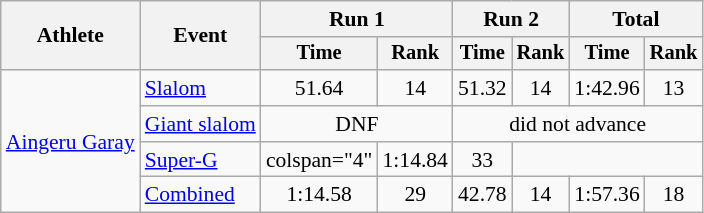<table class="wikitable" style="font-size:90%">
<tr>
<th rowspan=2>Athlete</th>
<th rowspan=2>Event</th>
<th colspan=2>Run 1</th>
<th colspan=2>Run 2</th>
<th colspan=2>Total</th>
</tr>
<tr style="font-size:95%">
<th>Time</th>
<th>Rank</th>
<th>Time</th>
<th>Rank</th>
<th>Time</th>
<th>Rank</th>
</tr>
<tr align=center>
<td align="left" rowspan="4"><a href='#'>Aingeru Garay</a></td>
<td align="left"><a href='#'>Slalom</a></td>
<td>51.64</td>
<td>14</td>
<td>51.32</td>
<td>14</td>
<td>1:42.96</td>
<td>13</td>
</tr>
<tr align=center>
<td align="left"><a href='#'>Giant slalom</a></td>
<td colspan=2>DNF</td>
<td colspan=4>did not advance</td>
</tr>
<tr align=center>
<td align="left"><a href='#'>Super-G</a></td>
<td>colspan="4" </td>
<td>1:14.84</td>
<td>33</td>
</tr>
<tr align=center>
<td align="left"><a href='#'>Combined</a></td>
<td>1:14.58</td>
<td>29</td>
<td>42.78</td>
<td>14</td>
<td>1:57.36</td>
<td>18</td>
</tr>
</table>
